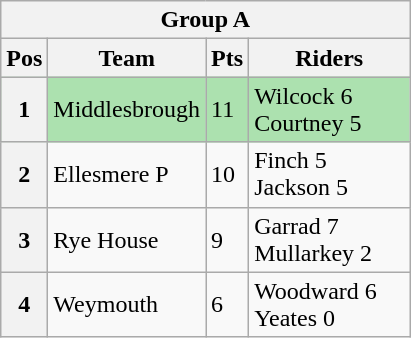<table class="wikitable">
<tr>
<th colspan="4">Group A</th>
</tr>
<tr>
<th width=20>Pos</th>
<th width=80>Team</th>
<th width=20>Pts</th>
<th width=100>Riders</th>
</tr>
<tr style="background:#ACE1AF;">
<th>1</th>
<td>Middlesbrough</td>
<td>11</td>
<td>Wilcock 6<br>Courtney 5</td>
</tr>
<tr>
<th>2</th>
<td>Ellesmere P</td>
<td>10</td>
<td>Finch 5<br>Jackson 5</td>
</tr>
<tr>
<th>3</th>
<td>Rye House</td>
<td>9</td>
<td>Garrad 7<br>Mullarkey 2</td>
</tr>
<tr>
<th>4</th>
<td>Weymouth</td>
<td>6</td>
<td>Woodward 6<br>Yeates 0</td>
</tr>
</table>
